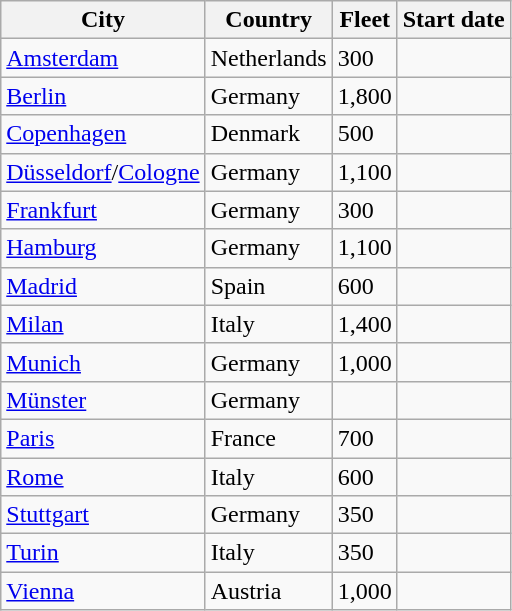<table class="wikitable sortable">
<tr>
<th>City</th>
<th>Country</th>
<th>Fleet</th>
<th>Start date</th>
</tr>
<tr>
<td><a href='#'>Amsterdam</a> </td>
<td>Netherlands</td>
<td>300</td>
<td></td>
</tr>
<tr>
<td><a href='#'>Berlin</a></td>
<td>Germany</td>
<td>1,800</td>
<td></td>
</tr>
<tr>
<td><a href='#'>Copenhagen</a> </td>
<td>Denmark</td>
<td>500</td>
<td></td>
</tr>
<tr>
<td><a href='#'>Düsseldorf</a>/<a href='#'>Cologne</a></td>
<td>Germany</td>
<td>1,100</td>
<td></td>
</tr>
<tr>
<td><a href='#'>Frankfurt</a></td>
<td>Germany</td>
<td>300</td>
<td></td>
</tr>
<tr>
<td><a href='#'>Hamburg</a> </td>
<td>Germany</td>
<td>1,100</td>
<td></td>
</tr>
<tr>
<td><a href='#'>Madrid</a> </td>
<td>Spain</td>
<td>600</td>
<td></td>
</tr>
<tr>
<td><a href='#'>Milan</a></td>
<td>Italy</td>
<td>1,400</td>
<td></td>
</tr>
<tr>
<td><a href='#'>Munich</a> </td>
<td>Germany</td>
<td>1,000</td>
<td></td>
</tr>
<tr>
<td><a href='#'>Münster</a> </td>
<td>Germany</td>
<td></td>
<td></td>
</tr>
<tr>
<td><a href='#'>Paris</a> </td>
<td>France</td>
<td>700</td>
<td></td>
</tr>
<tr>
<td><a href='#'>Rome</a></td>
<td>Italy</td>
<td>600</td>
<td></td>
</tr>
<tr>
<td><a href='#'>Stuttgart</a></td>
<td>Germany</td>
<td>350</td>
<td></td>
</tr>
<tr>
<td><a href='#'>Turin</a></td>
<td>Italy</td>
<td>350</td>
<td></td>
</tr>
<tr>
<td><a href='#'>Vienna</a></td>
<td>Austria</td>
<td>1,000</td>
<td></td>
</tr>
</table>
